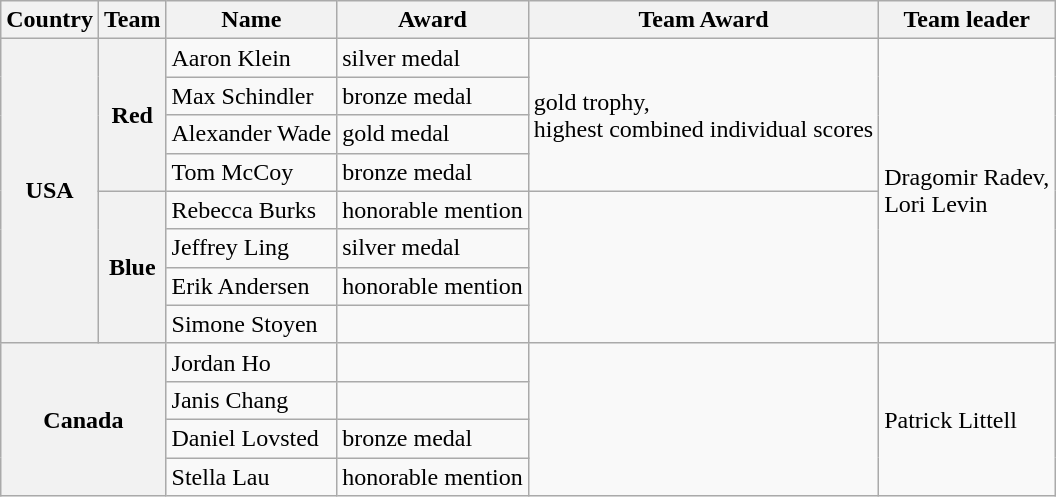<table class="wikitable">
<tr>
<th>Country</th>
<th>Team</th>
<th>Name</th>
<th>Award</th>
<th>Team Award</th>
<th>Team leader</th>
</tr>
<tr>
<th rowspan=8 valign="middle">USA</th>
<th rowspan=4 valign="middle">Red</th>
<td>Aaron Klein</td>
<td>silver medal</td>
<td rowspan="4">gold trophy,<br>highest combined individual scores</td>
<td rowspan="8">Dragomir Radev,<br>Lori Levin</td>
</tr>
<tr>
<td>Max Schindler</td>
<td>bronze medal</td>
</tr>
<tr>
<td>Alexander Wade</td>
<td>gold medal</td>
</tr>
<tr>
<td>Tom McCoy</td>
<td>bronze medal</td>
</tr>
<tr>
<th rowspan=4 valign="middle">Blue</th>
<td>Rebecca Burks</td>
<td>honorable mention</td>
<td rowspan=4 valign="middle"></td>
</tr>
<tr>
<td>Jeffrey Ling</td>
<td>silver medal</td>
</tr>
<tr>
<td>Erik Andersen</td>
<td>honorable mention</td>
</tr>
<tr>
<td>Simone Stoyen</td>
<td></td>
</tr>
<tr>
<th rowspan="4" colspan="2" valign="middle">Canada</th>
<td>Jordan Ho</td>
<td></td>
<td rowspan=4 valign="middle"></td>
<td rowspan=4 valign="middle">Patrick Littell</td>
</tr>
<tr>
<td>Janis Chang</td>
<td></td>
</tr>
<tr>
<td>Daniel Lovsted</td>
<td>bronze medal</td>
</tr>
<tr>
<td>Stella Lau</td>
<td>honorable mention</td>
</tr>
</table>
